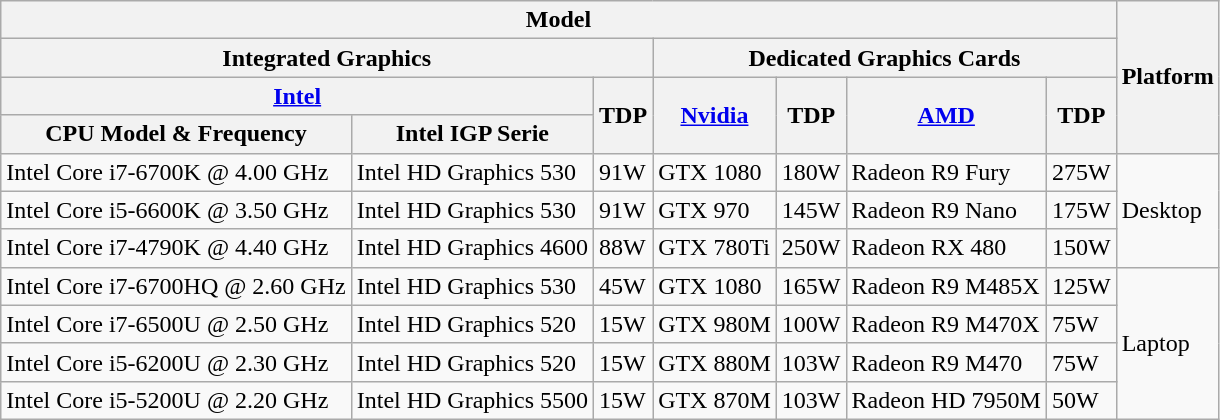<table class="wikitable sortable">
<tr>
<th colspan="7">Model</th>
<th rowspan="4">Platform</th>
</tr>
<tr>
<th colspan="3">Integrated Graphics</th>
<th colspan="4">Dedicated Graphics Cards</th>
</tr>
<tr>
<th colspan="2"><a href='#'>Intel</a></th>
<th rowspan="2">TDP</th>
<th rowspan="2"><a href='#'>Nvidia</a></th>
<th rowspan="2">TDP</th>
<th rowspan="2"><a href='#'>AMD</a></th>
<th rowspan="2">TDP</th>
</tr>
<tr>
<th>CPU Model & Frequency</th>
<th>Intel IGP Serie</th>
</tr>
<tr>
<td>Intel Core i7-6700K @ 4.00 GHz</td>
<td>Intel HD Graphics 530</td>
<td>91W</td>
<td>GTX 1080</td>
<td>180W</td>
<td>Radeon R9 Fury</td>
<td>275W</td>
<td rowspan="3">Desktop</td>
</tr>
<tr>
<td>Intel Core i5-6600K @ 3.50 GHz</td>
<td>Intel HD Graphics 530</td>
<td>91W</td>
<td>GTX 970</td>
<td>145W</td>
<td>Radeon R9 Nano</td>
<td>175W</td>
</tr>
<tr>
<td>Intel Core i7-4790K @ 4.40 GHz</td>
<td>Intel HD Graphics 4600</td>
<td>88W</td>
<td>GTX 780Ti</td>
<td>250W</td>
<td>Radeon RX 480</td>
<td>150W</td>
</tr>
<tr>
<td>Intel Core i7-6700HQ @ 2.60 GHz</td>
<td>Intel HD Graphics 530</td>
<td>45W</td>
<td>GTX 1080</td>
<td>165W</td>
<td>Radeon R9 M485X</td>
<td>125W</td>
<td rowspan="4">Laptop</td>
</tr>
<tr>
<td>Intel Core i7-6500U @ 2.50 GHz</td>
<td>Intel HD Graphics 520</td>
<td>15W</td>
<td>GTX 980M</td>
<td>100W</td>
<td>Radeon R9 M470X</td>
<td>75W</td>
</tr>
<tr>
<td>Intel Core i5-6200U @ 2.30 GHz</td>
<td>Intel HD Graphics 520</td>
<td>15W</td>
<td>GTX 880M</td>
<td>103W</td>
<td>Radeon R9 M470</td>
<td>75W</td>
</tr>
<tr>
<td>Intel Core i5-5200U @ 2.20 GHz</td>
<td>Intel HD Graphics 5500</td>
<td>15W</td>
<td>GTX 870M</td>
<td>103W</td>
<td>Radeon HD 7950M</td>
<td>50W</td>
</tr>
</table>
